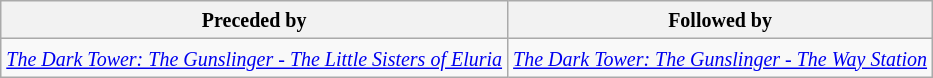<table class="wikitable">
<tr>
<th><small><strong>Preceded by</strong></small></th>
<th><small><strong>Followed by</strong></small></th>
</tr>
<tr>
<td><small><em><a href='#'>The Dark Tower: The Gunslinger - The Little Sisters of Eluria</a></em></small></td>
<td><small><em><a href='#'>The Dark Tower: The Gunslinger - The Way Station</a></em></small></td>
</tr>
</table>
